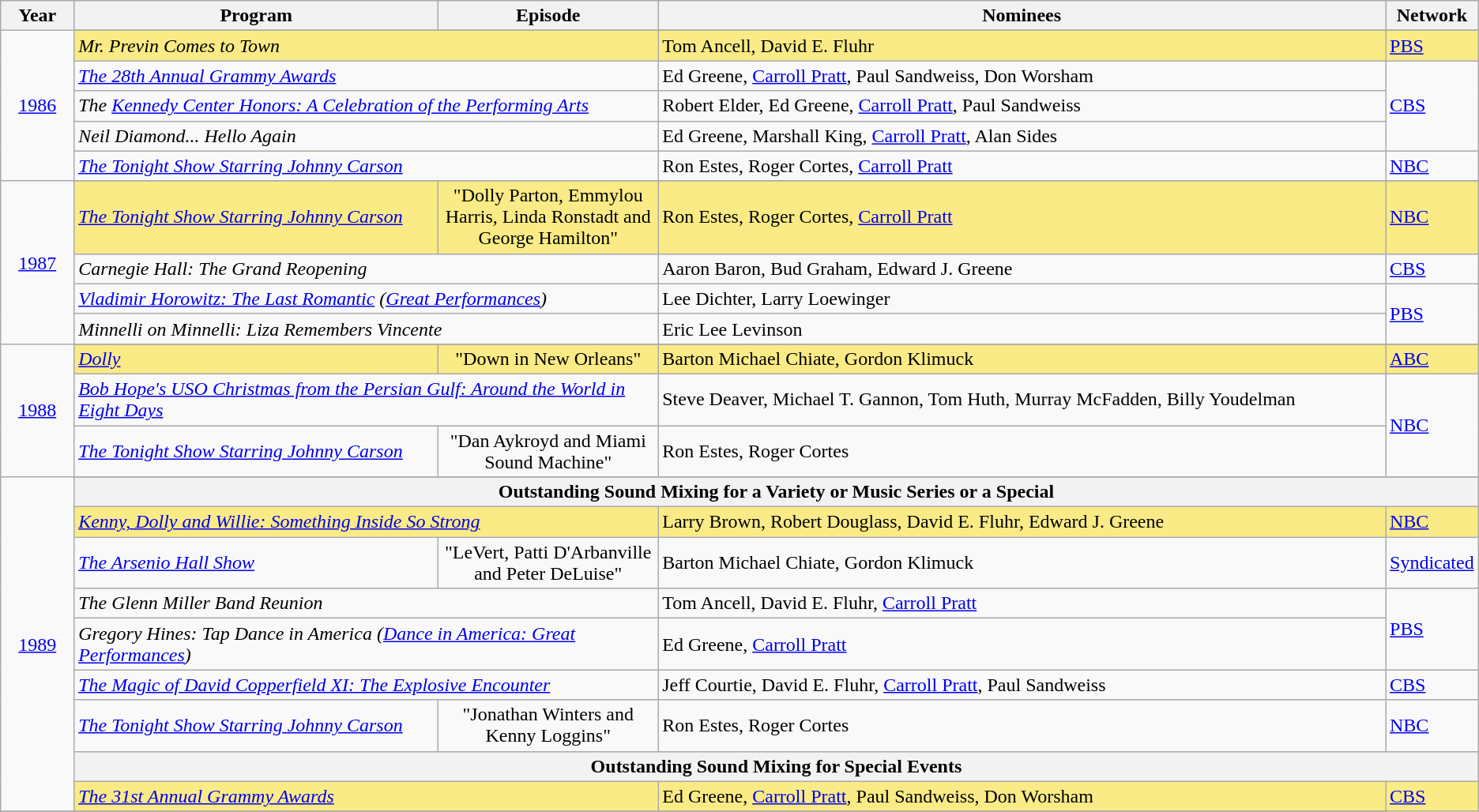<table class="wikitable">
<tr>
<th width="5%">Year</th>
<th width="25%">Program</th>
<th width="15%">Episode</th>
<th width="50%">Nominees</th>
<th width="5%">Network</th>
</tr>
<tr>
<td rowspan="6" style="text-align:center;"><a href='#'>1986</a><br></td>
</tr>
<tr style="background:#FAEB86;">
<td colspan=2><em>Mr. Previn Comes to Town</em></td>
<td>Tom Ancell, David E. Fluhr</td>
<td><a href='#'>PBS</a></td>
</tr>
<tr>
<td colspan=2><em><a href='#'>The 28th Annual Grammy Awards</a></em></td>
<td>Ed Greene, <a href='#'>Carroll Pratt</a>, Paul Sandweiss, Don Worsham</td>
<td rowspan=3><a href='#'>CBS</a></td>
</tr>
<tr>
<td colspan=2><em>The <a href='#'>Kennedy Center Honors: A Celebration of the Performing Arts</a></em></td>
<td>Robert Elder, Ed Greene, <a href='#'>Carroll Pratt</a>, Paul Sandweiss</td>
</tr>
<tr>
<td colspan=2><em>Neil Diamond... Hello Again</em></td>
<td>Ed Greene, Marshall King, <a href='#'>Carroll Pratt</a>, Alan Sides</td>
</tr>
<tr>
<td colspan=2><em><a href='#'>The Tonight Show Starring Johnny Carson</a></em></td>
<td>Ron Estes, Roger Cortes, <a href='#'>Carroll Pratt</a></td>
<td><a href='#'>NBC</a></td>
</tr>
<tr>
<td rowspan="5" style="text-align:center;"><a href='#'>1987</a><br></td>
</tr>
<tr style="background:#FAEB86;">
<td><em><a href='#'>The Tonight Show Starring Johnny Carson</a></em></td>
<td align="center">"Dolly Parton, Emmylou Harris, Linda Ronstadt and George Hamilton"</td>
<td>Ron Estes, Roger Cortes, <a href='#'>Carroll Pratt</a></td>
<td><a href='#'>NBC</a></td>
</tr>
<tr>
<td colspan=2><em>Carnegie Hall: The Grand Reopening</em></td>
<td>Aaron Baron, Bud Graham, Edward J. Greene</td>
<td><a href='#'>CBS</a></td>
</tr>
<tr>
<td colspan=2><em><a href='#'>Vladimir Horowitz: The Last Romantic</a> (<a href='#'>Great Performances</a>)</em></td>
<td>Lee Dichter, Larry Loewinger</td>
<td rowspan=2><a href='#'>PBS</a></td>
</tr>
<tr>
<td colspan=2><em>Minnelli on Minnelli: Liza Remembers Vincente</em></td>
<td>Eric Lee Levinson</td>
</tr>
<tr>
<td rowspan="4" style="text-align:center;"><a href='#'>1988</a><br></td>
</tr>
<tr style="background:#FAEB86;">
<td><em><a href='#'>Dolly</a></em></td>
<td align="center">"Down in New Orleans"</td>
<td>Barton Michael Chiate, Gordon Klimuck</td>
<td><a href='#'>ABC</a></td>
</tr>
<tr>
<td colspan=2><em><a href='#'>Bob Hope's USO Christmas from the Persian Gulf: Around the World in Eight Days</a></em></td>
<td>Steve Deaver, Michael T. Gannon, Tom Huth, Murray McFadden, Billy Youdelman</td>
<td rowspan=2><a href='#'>NBC</a></td>
</tr>
<tr>
<td><em><a href='#'>The Tonight Show Starring Johnny Carson</a></em></td>
<td align="center">"Dan Aykroyd and Miami Sound Machine"</td>
<td>Ron Estes, Roger Cortes</td>
</tr>
<tr>
<td rowspan=10 style="text-align:center"><a href='#'>1989</a><br></td>
</tr>
<tr>
<th colspan="6">Outstanding Sound Mixing for a Variety or Music Series or a Special</th>
</tr>
<tr style="background:#FAEB86;">
<td colspan=2><em><a href='#'>Kenny, Dolly and Willie: Something Inside So Strong</a></em></td>
<td>Larry Brown, Robert Douglass, David E. Fluhr, Edward J. Greene</td>
<td><a href='#'>NBC</a></td>
</tr>
<tr>
<td><em><a href='#'>The Arsenio Hall Show</a></em></td>
<td align="center">"LeVert, Patti D'Arbanville and Peter DeLuise"</td>
<td>Barton Michael Chiate, Gordon Klimuck</td>
<td><a href='#'>Syndicated</a></td>
</tr>
<tr>
<td colspan=2><em>The Glenn Miller Band Reunion</em></td>
<td>Tom Ancell, David E. Fluhr, <a href='#'>Carroll Pratt</a></td>
<td rowspan=2><a href='#'>PBS</a></td>
</tr>
<tr>
<td colspan=2><em>Gregory Hines: Tap Dance in America (<a href='#'>Dance in America: Great Performances</a>)</em></td>
<td>Ed Greene, <a href='#'>Carroll Pratt</a></td>
</tr>
<tr>
<td colspan=2><em><a href='#'>The Magic of David Copperfield XI: The Explosive Encounter</a></em></td>
<td>Jeff Courtie, David E. Fluhr, <a href='#'>Carroll Pratt</a>, Paul Sandweiss</td>
<td><a href='#'>CBS</a></td>
</tr>
<tr>
<td><em><a href='#'>The Tonight Show Starring Johnny Carson</a></em></td>
<td align="center">"Jonathan Winters and Kenny Loggins"</td>
<td>Ron Estes, Roger Cortes</td>
<td><a href='#'>NBC</a></td>
</tr>
<tr>
<th colspan="6">Outstanding Sound Mixing for Special Events</th>
</tr>
<tr style="background:#FAEB86;">
<td colspan=2><em><a href='#'>The 31st Annual Grammy Awards</a></em></td>
<td>Ed Greene, <a href='#'>Carroll Pratt</a>, Paul Sandweiss, Don Worsham</td>
<td rowspan=2><a href='#'>CBS</a></td>
</tr>
<tr>
</tr>
</table>
